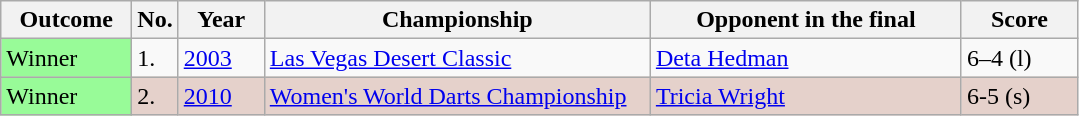<table class="sortable wikitable">
<tr>
<th width="80">Outcome</th>
<th width="20">No.</th>
<th width="50">Year</th>
<th style="width:250px;">Championship</th>
<th style="width:200px;">Opponent in the final</th>
<th width="70">Score</th>
</tr>
<tr>
<td style="background:#98FB98">Winner</td>
<td>1.</td>
<td><a href='#'>2003</a></td>
<td><a href='#'>Las Vegas Desert Classic</a></td>
<td> <a href='#'>Deta Hedman</a></td>
<td>6–4 (l)</td>
</tr>
<tr style="background:#e5d1cb;">
<td style="background:#98FB98">Winner</td>
<td>2.</td>
<td><a href='#'>2010</a></td>
<td><a href='#'>Women's World Darts Championship</a></td>
<td> <a href='#'>Tricia Wright</a></td>
<td>6-5 (s)</td>
</tr>
</table>
